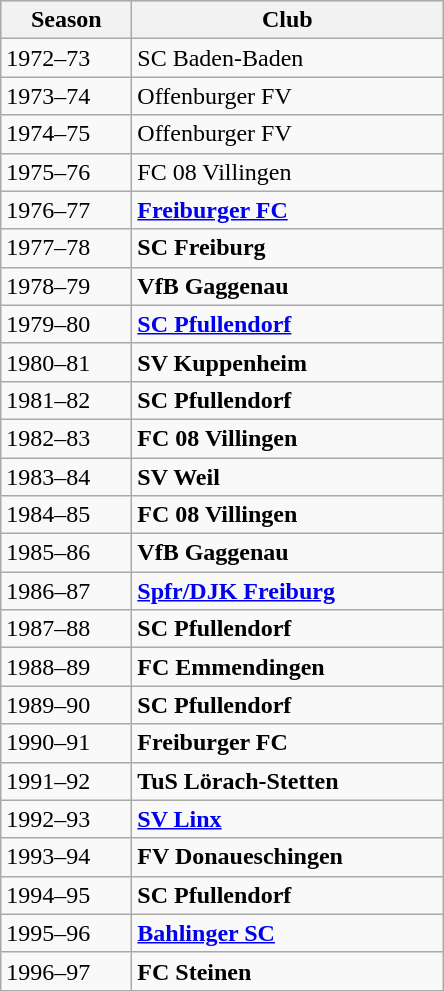<table class="wikitable">
<tr align="center" bgcolor="#dfdfdf">
<th width="80">Season</th>
<th width="200">Club</th>
</tr>
<tr>
<td>1972–73</td>
<td>SC Baden-Baden</td>
</tr>
<tr>
<td>1973–74</td>
<td>Offenburger FV</td>
</tr>
<tr>
<td>1974–75</td>
<td>Offenburger FV</td>
</tr>
<tr>
<td>1975–76</td>
<td>FC 08 Villingen</td>
</tr>
<tr>
<td>1976–77</td>
<td><strong><a href='#'>Freiburger FC</a></strong></td>
</tr>
<tr>
<td>1977–78</td>
<td><strong>SC Freiburg</strong></td>
</tr>
<tr>
<td>1978–79</td>
<td><strong>VfB Gaggenau</strong></td>
</tr>
<tr>
<td>1979–80</td>
<td><strong><a href='#'>SC Pfullendorf</a></strong></td>
</tr>
<tr>
<td>1980–81</td>
<td><strong>SV Kuppenheim</strong></td>
</tr>
<tr>
<td>1981–82</td>
<td><strong>SC Pfullendorf</strong></td>
</tr>
<tr>
<td>1982–83</td>
<td><strong>FC 08 Villingen</strong></td>
</tr>
<tr>
<td>1983–84</td>
<td><strong>SV Weil</strong></td>
</tr>
<tr>
<td>1984–85</td>
<td><strong>FC 08 Villingen</strong></td>
</tr>
<tr>
<td>1985–86</td>
<td><strong>VfB Gaggenau</strong></td>
</tr>
<tr>
<td>1986–87</td>
<td><strong><a href='#'>Spfr/DJK Freiburg</a></strong></td>
</tr>
<tr>
<td>1987–88</td>
<td><strong>SC Pfullendorf</strong></td>
</tr>
<tr>
<td>1988–89</td>
<td><strong>FC Emmendingen</strong></td>
</tr>
<tr>
<td>1989–90</td>
<td><strong>SC Pfullendorf</strong></td>
</tr>
<tr>
<td>1990–91</td>
<td><strong>Freiburger FC</strong></td>
</tr>
<tr>
<td>1991–92</td>
<td><strong>TuS Lörach-Stetten</strong></td>
</tr>
<tr>
<td>1992–93</td>
<td><strong><a href='#'>SV Linx</a></strong></td>
</tr>
<tr>
<td>1993–94</td>
<td><strong>FV Donaueschingen</strong></td>
</tr>
<tr>
<td>1994–95</td>
<td><strong>SC Pfullendorf</strong></td>
</tr>
<tr>
<td>1995–96</td>
<td><strong><a href='#'>Bahlinger SC</a></strong></td>
</tr>
<tr>
<td>1996–97</td>
<td><strong>FC Steinen</strong></td>
</tr>
</table>
